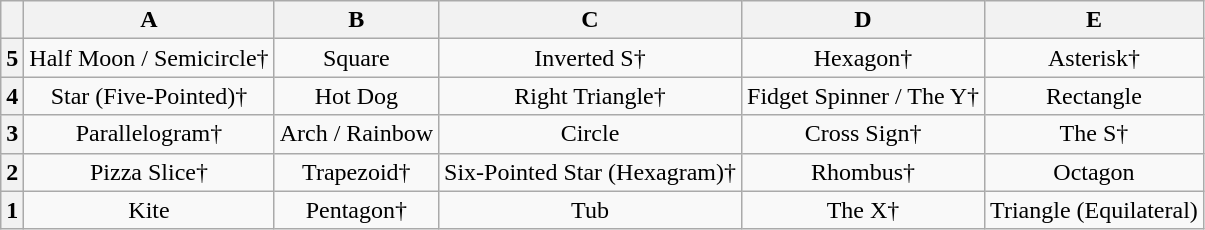<table class="wikitable" style="font-size:100%;text-align:center;">
<tr>
<th></th>
<th>A</th>
<th>B</th>
<th>C</th>
<th>D</th>
<th>E</th>
</tr>
<tr>
<th>5</th>
<td>Half Moon / Semicircle†</td>
<td>Square</td>
<td>Inverted S†</td>
<td>Hexagon†</td>
<td>Asterisk†</td>
</tr>
<tr>
<th>4</th>
<td>Star (Five-Pointed)†</td>
<td>Hot Dog</td>
<td>Right Triangle†</td>
<td>Fidget Spinner / The Y†</td>
<td>Rectangle</td>
</tr>
<tr>
<th>3</th>
<td>Parallelogram†</td>
<td>Arch / Rainbow</td>
<td>Circle</td>
<td>Cross Sign†</td>
<td>The S†</td>
</tr>
<tr>
<th>2</th>
<td>Pizza Slice†</td>
<td>Trapezoid†</td>
<td>Six-Pointed Star (Hexagram)†</td>
<td>Rhombus†</td>
<td>Octagon</td>
</tr>
<tr>
<th>1</th>
<td>Kite</td>
<td>Pentagon†</td>
<td>Tub</td>
<td>The X†</td>
<td>Triangle (Equilateral)</td>
</tr>
</table>
